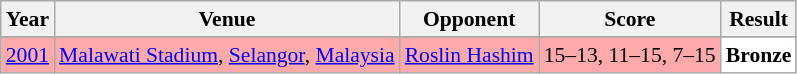<table class="sortable wikitable" style="font-size: 90%;">
<tr>
<th>Year</th>
<th>Venue</th>
<th>Opponent</th>
<th>Score</th>
<th>Result</th>
</tr>
<tr>
</tr>
<tr style="background:#FFAAAA">
<td align="center"><a href='#'>2001</a></td>
<td align="left"><a href='#'>Malawati Stadium</a>, <a href='#'>Selangor</a>, <a href='#'>Malaysia</a></td>
<td align="left"> <a href='#'>Roslin Hashim</a></td>
<td align="left">15–13, 11–15, 7–15</td>
<td style="text-align:left; background:white"> <strong>Bronze</strong></td>
</tr>
</table>
